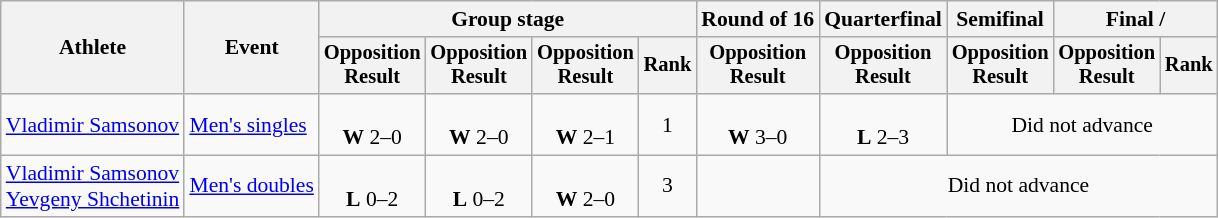<table class=wikitable style=font-size:90%;text-align:center>
<tr>
<th rowspan=2>Athlete</th>
<th rowspan=2>Event</th>
<th colspan=4>Group stage</th>
<th>Round of 16</th>
<th>Quarterfinal</th>
<th>Semifinal</th>
<th colspan=2>Final / </th>
</tr>
<tr style=font-size:95%>
<th>Opposition<br>Result</th>
<th>Opposition<br>Result</th>
<th>Opposition<br>Result</th>
<th>Rank</th>
<th>Opposition<br>Result</th>
<th>Opposition<br>Result</th>
<th>Opposition<br>Result</th>
<th>Opposition<br>Result</th>
<th>Rank</th>
</tr>
<tr>
<td align=left><a href='#'>Vladimir Samsonov</a></td>
<td align=left><a href='#'>Men's singles</a></td>
<td><br><strong>W</strong> 2–0</td>
<td><br><strong>W</strong> 2–0</td>
<td><br><strong>W</strong> 2–1</td>
<td>1</td>
<td><br><strong>W</strong> 3–0</td>
<td><br><strong>L</strong> 2–3</td>
<td colspan=3>Did not advance</td>
</tr>
<tr>
<td align=left><a href='#'>Vladimir Samsonov</a><br><a href='#'>Yevgeny Shchetinin</a></td>
<td align=left><a href='#'>Men's doubles</a></td>
<td><br><strong>L</strong> 0–2</td>
<td><br><strong>L</strong> 0–2</td>
<td><br><strong>W</strong> 2–0</td>
<td>3</td>
<td></td>
<td colspan=4>Did not advance</td>
</tr>
</table>
